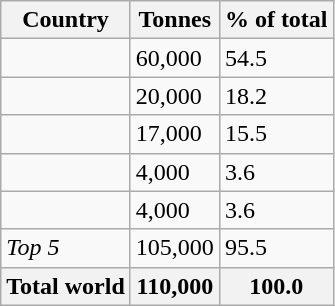<table class="wikitable">
<tr>
<th>Country</th>
<th>Tonnes</th>
<th>% of total</th>
</tr>
<tr>
<td></td>
<td>60,000</td>
<td>54.5</td>
</tr>
<tr>
<td></td>
<td>20,000</td>
<td>18.2</td>
</tr>
<tr>
<td></td>
<td>17,000</td>
<td>15.5</td>
</tr>
<tr>
<td></td>
<td>4,000</td>
<td>3.6</td>
</tr>
<tr>
<td></td>
<td>4,000</td>
<td>3.6</td>
</tr>
<tr>
<td><em>Top 5</em></td>
<td>105,000</td>
<td>95.5</td>
</tr>
<tr>
<th>Total world</th>
<th>110,000</th>
<th>100.0</th>
</tr>
</table>
